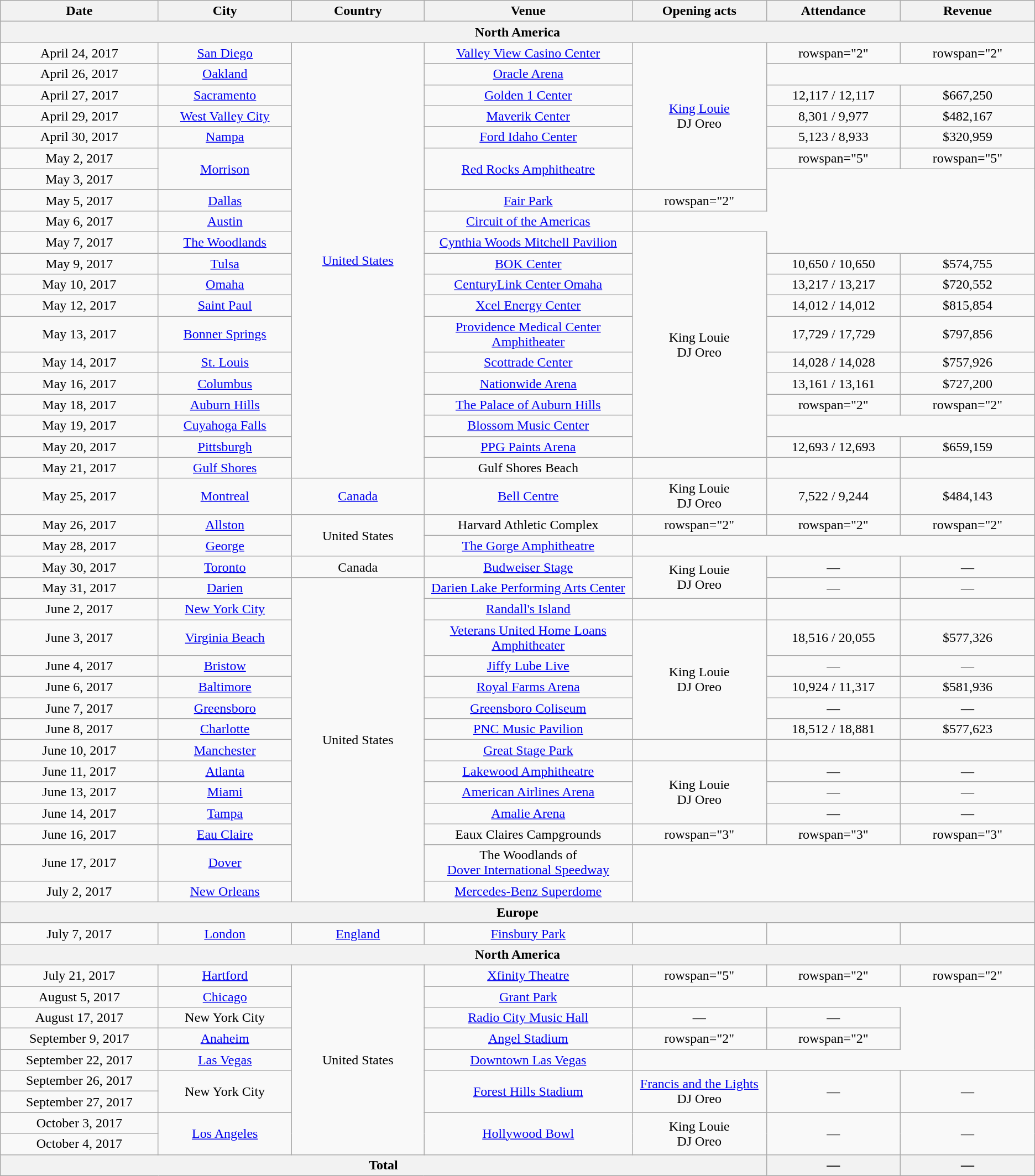<table class="wikitable" style="text-align:center;">
<tr>
<th scope="col" style="width:12em;">Date</th>
<th scope="col" style="width:10em;">City</th>
<th scope="col" style="width:10em;">Country</th>
<th scope="col" style="width:16em;">Venue</th>
<th scope="col" style="width:10em;">Opening acts</th>
<th scope="col" style="width:10em;">Attendance</th>
<th scope="col" style="width:10em;">Revenue</th>
</tr>
<tr>
<th colspan="7">North America</th>
</tr>
<tr>
<td>April 24, 2017</td>
<td><a href='#'>San Diego</a></td>
<td rowspan="20"><a href='#'>United States</a></td>
<td><a href='#'>Valley View Casino Center</a></td>
<td rowspan="7"><a href='#'>King Louie</a><br>DJ Oreo</td>
<td>rowspan="2" </td>
<td>rowspan="2" </td>
</tr>
<tr>
<td>April 26, 2017</td>
<td><a href='#'>Oakland</a></td>
<td><a href='#'>Oracle Arena</a></td>
</tr>
<tr>
<td>April 27, 2017</td>
<td><a href='#'>Sacramento</a></td>
<td><a href='#'>Golden 1 Center</a></td>
<td>12,117 / 12,117</td>
<td>$667,250</td>
</tr>
<tr>
<td>April 29, 2017</td>
<td><a href='#'>West Valley City</a></td>
<td><a href='#'>Maverik Center</a></td>
<td>8,301 / 9,977</td>
<td>$482,167</td>
</tr>
<tr>
<td>April 30, 2017</td>
<td><a href='#'>Nampa</a></td>
<td><a href='#'>Ford Idaho Center</a></td>
<td>5,123 / 8,933</td>
<td>$320,959</td>
</tr>
<tr>
<td>May 2, 2017</td>
<td rowspan="2"><a href='#'>Morrison</a></td>
<td rowspan="2"><a href='#'>Red Rocks Amphitheatre</a></td>
<td>rowspan="5" </td>
<td>rowspan="5" </td>
</tr>
<tr>
<td>May 3, 2017</td>
</tr>
<tr>
<td>May 5, 2017</td>
<td><a href='#'>Dallas</a></td>
<td><a href='#'>Fair Park</a></td>
<td>rowspan="2" </td>
</tr>
<tr>
<td>May 6, 2017</td>
<td><a href='#'>Austin</a></td>
<td><a href='#'>Circuit of the Americas</a></td>
</tr>
<tr>
<td>May 7, 2017</td>
<td><a href='#'>The Woodlands</a></td>
<td><a href='#'>Cynthia Woods Mitchell Pavilion</a></td>
<td rowspan="10">King Louie<br>DJ Oreo</td>
</tr>
<tr>
<td>May 9, 2017</td>
<td><a href='#'>Tulsa</a></td>
<td><a href='#'>BOK Center</a></td>
<td>10,650 / 10,650</td>
<td>$574,755</td>
</tr>
<tr>
<td>May 10, 2017</td>
<td><a href='#'>Omaha</a></td>
<td><a href='#'>CenturyLink Center Omaha</a></td>
<td>13,217 / 13,217</td>
<td>$720,552</td>
</tr>
<tr>
<td>May 12, 2017</td>
<td><a href='#'>Saint Paul</a></td>
<td><a href='#'>Xcel Energy Center</a></td>
<td>14,012 / 14,012</td>
<td>$815,854</td>
</tr>
<tr>
<td>May 13, 2017</td>
<td><a href='#'>Bonner Springs</a></td>
<td><a href='#'>Providence Medical Center Amphitheater</a></td>
<td>17,729 / 17,729</td>
<td>$797,856</td>
</tr>
<tr>
<td>May 14, 2017</td>
<td><a href='#'>St. Louis</a></td>
<td><a href='#'>Scottrade Center</a></td>
<td>14,028 / 14,028</td>
<td>$757,926</td>
</tr>
<tr>
<td>May 16, 2017</td>
<td><a href='#'>Columbus</a></td>
<td><a href='#'>Nationwide Arena</a></td>
<td>13,161 / 13,161</td>
<td>$727,200</td>
</tr>
<tr>
<td>May 18, 2017</td>
<td><a href='#'>Auburn Hills</a></td>
<td><a href='#'>The Palace of Auburn Hills</a></td>
<td>rowspan="2" </td>
<td>rowspan="2" </td>
</tr>
<tr>
<td>May 19, 2017</td>
<td><a href='#'>Cuyahoga Falls</a></td>
<td><a href='#'>Blossom Music Center</a></td>
</tr>
<tr>
<td>May 20, 2017</td>
<td><a href='#'>Pittsburgh</a></td>
<td><a href='#'>PPG Paints Arena</a></td>
<td>12,693 / 12,693</td>
<td>$659,159</td>
</tr>
<tr>
<td>May 21, 2017</td>
<td><a href='#'>Gulf Shores</a></td>
<td>Gulf Shores Beach</td>
<td></td>
<td></td>
<td></td>
</tr>
<tr>
<td>May 25, 2017</td>
<td><a href='#'>Montreal</a></td>
<td><a href='#'>Canada</a></td>
<td><a href='#'>Bell Centre</a></td>
<td>King Louie<br>DJ Oreo</td>
<td>7,522 / 9,244</td>
<td>$484,143</td>
</tr>
<tr>
<td>May 26, 2017</td>
<td><a href='#'>Allston</a></td>
<td rowspan="2">United States</td>
<td>Harvard Athletic Complex</td>
<td>rowspan="2" </td>
<td>rowspan="2" </td>
<td>rowspan="2" </td>
</tr>
<tr>
<td>May 28, 2017</td>
<td><a href='#'>George</a></td>
<td><a href='#'>The Gorge Amphitheatre</a></td>
</tr>
<tr>
<td>May 30, 2017</td>
<td><a href='#'>Toronto</a></td>
<td>Canada</td>
<td><a href='#'>Budweiser Stage</a></td>
<td rowspan="2">King Louie<br>DJ Oreo</td>
<td>—</td>
<td>—</td>
</tr>
<tr>
<td>May 31, 2017</td>
<td><a href='#'>Darien</a></td>
<td rowspan="14">United States</td>
<td><a href='#'>Darien Lake Performing Arts Center</a></td>
<td>—</td>
<td>—</td>
</tr>
<tr>
<td>June 2, 2017</td>
<td><a href='#'>New York City</a></td>
<td><a href='#'>Randall's Island</a></td>
<td></td>
<td></td>
<td></td>
</tr>
<tr>
<td>June 3, 2017</td>
<td><a href='#'>Virginia Beach</a></td>
<td><a href='#'>Veterans United Home Loans Amphitheater</a></td>
<td rowspan="5">King Louie<br>DJ Oreo</td>
<td>18,516 / 20,055</td>
<td>$577,326</td>
</tr>
<tr>
<td>June 4, 2017</td>
<td><a href='#'>Bristow</a></td>
<td><a href='#'>Jiffy Lube Live</a></td>
<td>—</td>
<td>—</td>
</tr>
<tr>
<td>June 6, 2017</td>
<td><a href='#'>Baltimore</a></td>
<td><a href='#'>Royal Farms Arena</a></td>
<td>10,924 / 11,317</td>
<td>$581,936</td>
</tr>
<tr>
<td>June 7, 2017</td>
<td><a href='#'>Greensboro</a></td>
<td><a href='#'>Greensboro Coliseum</a></td>
<td>—</td>
<td>—</td>
</tr>
<tr>
<td>June 8, 2017</td>
<td><a href='#'>Charlotte</a></td>
<td><a href='#'>PNC Music Pavilion</a></td>
<td>18,512 / 18,881</td>
<td>$577,623</td>
</tr>
<tr>
<td>June 10, 2017</td>
<td><a href='#'>Manchester</a></td>
<td><a href='#'>Great Stage Park</a></td>
<td></td>
<td></td>
<td></td>
</tr>
<tr>
<td>June 11, 2017</td>
<td><a href='#'>Atlanta</a></td>
<td><a href='#'>Lakewood Amphitheatre</a></td>
<td rowspan="3">King Louie<br>DJ Oreo</td>
<td>—</td>
<td>—</td>
</tr>
<tr>
<td>June 13, 2017</td>
<td><a href='#'>Miami</a></td>
<td><a href='#'>American Airlines Arena</a></td>
<td>—</td>
<td>—</td>
</tr>
<tr>
<td>June 14, 2017</td>
<td><a href='#'>Tampa</a></td>
<td><a href='#'>Amalie Arena</a></td>
<td>—</td>
<td>—</td>
</tr>
<tr>
<td>June 16, 2017</td>
<td><a href='#'>Eau Claire</a></td>
<td>Eaux Claires Campgrounds</td>
<td>rowspan="3" </td>
<td>rowspan="3" </td>
<td>rowspan="3" </td>
</tr>
<tr>
<td>June 17, 2017</td>
<td><a href='#'>Dover</a></td>
<td>The Woodlands of<br><a href='#'>Dover International Speedway</a></td>
</tr>
<tr>
<td>July 2, 2017</td>
<td><a href='#'>New Orleans</a></td>
<td><a href='#'>Mercedes-Benz Superdome</a></td>
</tr>
<tr>
<th colspan="7">Europe</th>
</tr>
<tr>
<td>July 7, 2017</td>
<td><a href='#'>London</a></td>
<td><a href='#'>England</a></td>
<td><a href='#'>Finsbury Park</a></td>
<td></td>
<td></td>
<td></td>
</tr>
<tr>
<th colspan="7">North America</th>
</tr>
<tr>
<td>July 21, 2017</td>
<td><a href='#'>Hartford</a></td>
<td rowspan="9">United States</td>
<td><a href='#'>Xfinity Theatre</a></td>
<td>rowspan="5" </td>
<td>rowspan="2" </td>
<td>rowspan="2" </td>
</tr>
<tr>
<td>August 5, 2017</td>
<td><a href='#'>Chicago</a></td>
<td><a href='#'>Grant Park</a></td>
</tr>
<tr>
<td>August 17, 2017</td>
<td>New York City</td>
<td><a href='#'>Radio City Music Hall</a></td>
<td>—</td>
<td>—</td>
</tr>
<tr>
<td>September 9, 2017</td>
<td><a href='#'>Anaheim</a></td>
<td><a href='#'>Angel Stadium</a></td>
<td>rowspan="2" </td>
<td>rowspan="2" </td>
</tr>
<tr>
<td>September 22, 2017</td>
<td><a href='#'>Las Vegas</a></td>
<td><a href='#'>Downtown Las Vegas</a></td>
</tr>
<tr>
<td>September 26, 2017</td>
<td rowspan="2">New York City</td>
<td rowspan="2"><a href='#'>Forest Hills Stadium</a></td>
<td rowspan="2"><a href='#'>Francis and the Lights</a><br>DJ Oreo</td>
<td rowspan="2">—</td>
<td rowspan="2">—</td>
</tr>
<tr>
<td>September 27, 2017</td>
</tr>
<tr>
<td>October 3, 2017</td>
<td rowspan="2"><a href='#'>Los Angeles</a></td>
<td rowspan="2"><a href='#'>Hollywood Bowl</a></td>
<td rowspan="2">King Louie<br>DJ Oreo</td>
<td rowspan="2">—</td>
<td rowspan="2">—</td>
</tr>
<tr>
<td>October 4, 2017</td>
</tr>
<tr>
<th colspan="5">Total</th>
<th>—</th>
<th>—</th>
</tr>
</table>
